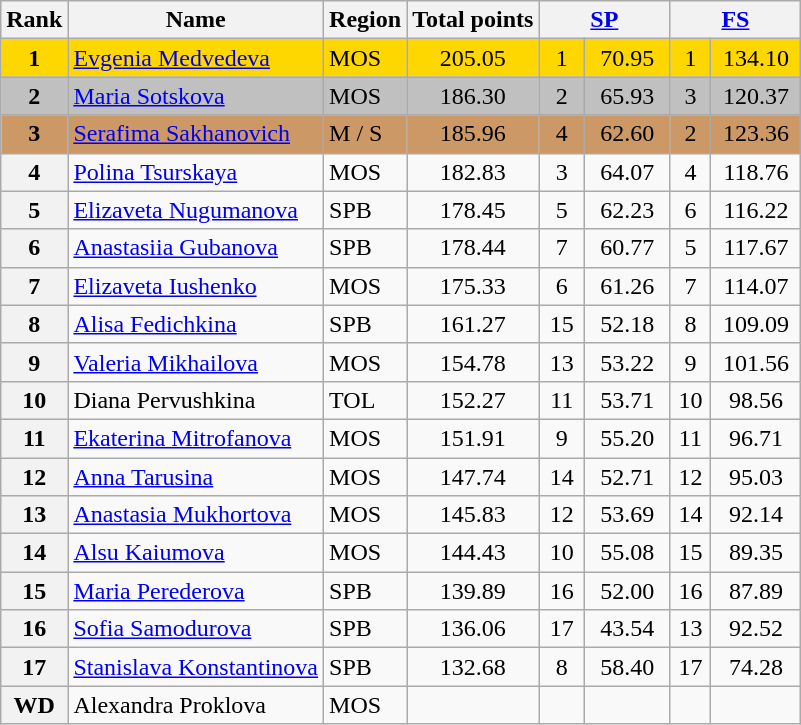<table class="wikitable sortable">
<tr>
<th>Rank</th>
<th>Name</th>
<th>Region</th>
<th>Total points</th>
<th colspan=2 width=80px><a href='#'>SP</a></th>
<th colspan=2 width=80px><a href='#'>FS</a></th>
</tr>
<tr bgcolor=gold>
<td align=center><strong>1</strong></td>
<td><a href='#'>Evgenia Medvedeva</a></td>
<td>MOS</td>
<td align=center>205.05</td>
<td align=center>1</td>
<td align=center>70.95</td>
<td align=center>1</td>
<td align=center>134.10</td>
</tr>
<tr bgcolor=silver>
<td align=center><strong>2</strong></td>
<td><a href='#'>Maria Sotskova</a></td>
<td>MOS</td>
<td align=center>186.30</td>
<td align=center>2</td>
<td align=center>65.93</td>
<td align=center>3</td>
<td align=center>120.37</td>
</tr>
<tr bgcolor=cc9966>
<td align=center><strong>3</strong></td>
<td><a href='#'>Serafima Sakhanovich</a></td>
<td>M / S</td>
<td align=center>185.96</td>
<td align=center>4</td>
<td align=center>62.60</td>
<td align=center>2</td>
<td align=center>123.36</td>
</tr>
<tr>
<th>4</th>
<td><a href='#'>Polina Tsurskaya</a></td>
<td>MOS</td>
<td align=center>182.83</td>
<td align=center>3</td>
<td align=center>64.07</td>
<td align=center>4</td>
<td align=center>118.76</td>
</tr>
<tr>
<th>5</th>
<td><a href='#'>Elizaveta Nugumanova</a></td>
<td>SPB</td>
<td align=center>178.45</td>
<td align=center>5</td>
<td align=center>62.23</td>
<td align=center>6</td>
<td align=center>116.22</td>
</tr>
<tr>
<th>6</th>
<td><a href='#'>Anastasiia Gubanova</a></td>
<td>SPB</td>
<td align=center>178.44</td>
<td align=center>7</td>
<td align=center>60.77</td>
<td align=center>5</td>
<td align=center>117.67</td>
</tr>
<tr>
<th>7</th>
<td><a href='#'>Elizaveta Iushenko</a></td>
<td>MOS</td>
<td align=center>175.33</td>
<td align=center>6</td>
<td align=center>61.26</td>
<td align=center>7</td>
<td align=center>114.07</td>
</tr>
<tr>
<th>8</th>
<td><a href='#'>Alisa Fedichkina</a></td>
<td>SPB</td>
<td align=center>161.27</td>
<td align=center>15</td>
<td align=center>52.18</td>
<td align=center>8</td>
<td align=center>109.09</td>
</tr>
<tr>
<th>9</th>
<td><a href='#'>Valeria Mikhailova</a></td>
<td>MOS</td>
<td align=center>154.78</td>
<td align=center>13</td>
<td align=center>53.22</td>
<td align=center>9</td>
<td align=center>101.56</td>
</tr>
<tr>
<th>10</th>
<td>Diana Pervushkina</td>
<td>TOL</td>
<td align=center>152.27</td>
<td align=center>11</td>
<td align=center>53.71</td>
<td align=center>10</td>
<td align=center>98.56</td>
</tr>
<tr>
<th>11</th>
<td><a href='#'>Ekaterina Mitrofanova</a></td>
<td>MOS</td>
<td align=center>151.91</td>
<td align=center>9</td>
<td align=center>55.20</td>
<td align=center>11</td>
<td align=center>96.71</td>
</tr>
<tr>
<th>12</th>
<td><a href='#'>Anna Tarusina</a></td>
<td>MOS</td>
<td align=center>147.74</td>
<td align=center>14</td>
<td align=center>52.71</td>
<td align=center>12</td>
<td align=center>95.03</td>
</tr>
<tr>
<th>13</th>
<td><a href='#'>Anastasia Mukhortova</a></td>
<td>MOS</td>
<td align=center>145.83</td>
<td align=center>12</td>
<td align=center>53.69</td>
<td align=center>14</td>
<td align=center>92.14</td>
</tr>
<tr>
<th>14</th>
<td><a href='#'>Alsu Kaiumova</a></td>
<td>MOS</td>
<td align=center>144.43</td>
<td align=center>10</td>
<td align=center>55.08</td>
<td align=center>15</td>
<td align=center>89.35</td>
</tr>
<tr>
<th>15</th>
<td><a href='#'>Maria Perederova</a></td>
<td>SPB</td>
<td align=center>139.89</td>
<td align=center>16</td>
<td align=center>52.00</td>
<td align=center>16</td>
<td align=center>87.89</td>
</tr>
<tr>
<th>16</th>
<td><a href='#'>Sofia Samodurova</a></td>
<td>SPB</td>
<td align=center>136.06</td>
<td align=center>17</td>
<td align=center>43.54</td>
<td align=center>13</td>
<td align=center>92.52</td>
</tr>
<tr>
<th>17</th>
<td><a href='#'>Stanislava Konstantinova</a></td>
<td>SPB</td>
<td align=center>132.68</td>
<td align=center>8</td>
<td align=center>58.40</td>
<td align=center>17</td>
<td align=center>74.28</td>
</tr>
<tr>
<th>WD</th>
<td>Alexandra Proklova</td>
<td>MOS</td>
<td></td>
<td></td>
<td></td>
<td></td>
<td></td>
</tr>
</table>
